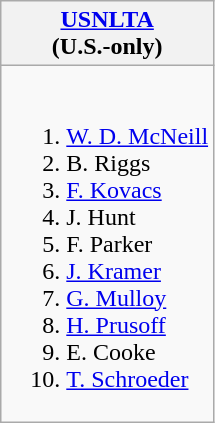<table class="wikitable">
<tr>
<th><a href='#'>USNLTA</a><br>(U.S.-only)</th>
</tr>
<tr style="vertical-align: top;">
<td style="white-space: nowrap;"><br><ol><li> <a href='#'>W. D. McNeill</a></li><li> B. Riggs</li><li> <a href='#'>F. Kovacs</a></li><li> J. Hunt</li><li> F. Parker</li><li> <a href='#'>J. Kramer</a></li><li> <a href='#'>G. Mulloy</a></li><li> <a href='#'>H. Prusoff</a></li><li> E. Cooke</li><li> <a href='#'>T. Schroeder</a></li></ol></td>
</tr>
</table>
